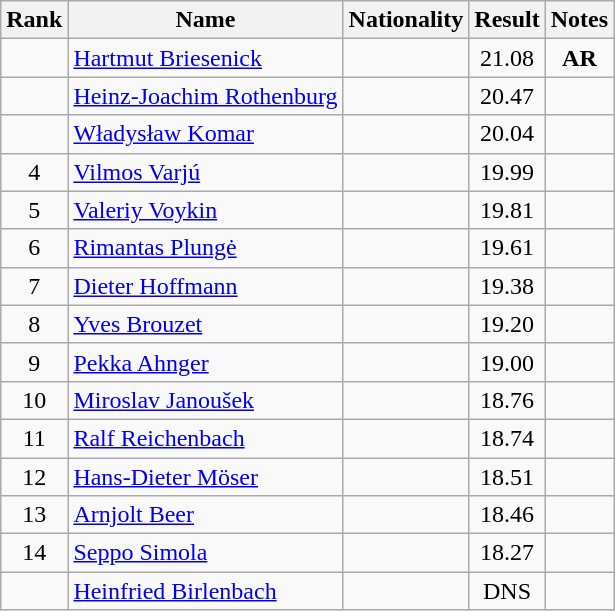<table class="wikitable sortable" style="text-align:center">
<tr>
<th>Rank</th>
<th>Name</th>
<th>Nationality</th>
<th>Result</th>
<th>Notes</th>
</tr>
<tr>
<td></td>
<td align=left><a href='#'>Hartmut Briesenick</a></td>
<td align=left></td>
<td>21.08</td>
<td><strong>AR</strong></td>
</tr>
<tr>
<td></td>
<td align=left><a href='#'>Heinz-Joachim Rothenburg</a></td>
<td align=left></td>
<td>20.47</td>
<td></td>
</tr>
<tr>
<td></td>
<td align=left><a href='#'>Władysław Komar</a></td>
<td align=left></td>
<td>20.04</td>
<td></td>
</tr>
<tr>
<td>4</td>
<td align=left><a href='#'>Vilmos Varjú</a></td>
<td align=left></td>
<td>19.99</td>
<td></td>
</tr>
<tr>
<td>5</td>
<td align=left><a href='#'>Valeriy Voykin</a></td>
<td align=left></td>
<td>19.81</td>
<td></td>
</tr>
<tr>
<td>6</td>
<td align=left><a href='#'>Rimantas Plungė</a></td>
<td align=left></td>
<td>19.61</td>
<td></td>
</tr>
<tr>
<td>7</td>
<td align=left><a href='#'>Dieter Hoffmann</a></td>
<td align=left></td>
<td>19.38</td>
<td></td>
</tr>
<tr>
<td>8</td>
<td align=left><a href='#'>Yves Brouzet</a></td>
<td align=left></td>
<td>19.20</td>
<td></td>
</tr>
<tr>
<td>9</td>
<td align=left><a href='#'>Pekka Ahnger</a></td>
<td align=left></td>
<td>19.00</td>
<td></td>
</tr>
<tr>
<td>10</td>
<td align=left><a href='#'>Miroslav Janoušek</a></td>
<td align=left></td>
<td>18.76</td>
<td></td>
</tr>
<tr>
<td>11</td>
<td align=left><a href='#'>Ralf Reichenbach</a></td>
<td align=left></td>
<td>18.74</td>
<td></td>
</tr>
<tr>
<td>12</td>
<td align=left><a href='#'>Hans-Dieter Möser</a></td>
<td align=left></td>
<td>18.51</td>
<td></td>
</tr>
<tr>
<td>13</td>
<td align=left><a href='#'>Arnjolt Beer</a></td>
<td align=left></td>
<td>18.46</td>
<td></td>
</tr>
<tr>
<td>14</td>
<td align=left><a href='#'>Seppo Simola</a></td>
<td align=left></td>
<td>18.27</td>
<td></td>
</tr>
<tr>
<td></td>
<td align=left><a href='#'>Heinfried Birlenbach</a></td>
<td align=left></td>
<td>DNS</td>
<td></td>
</tr>
</table>
